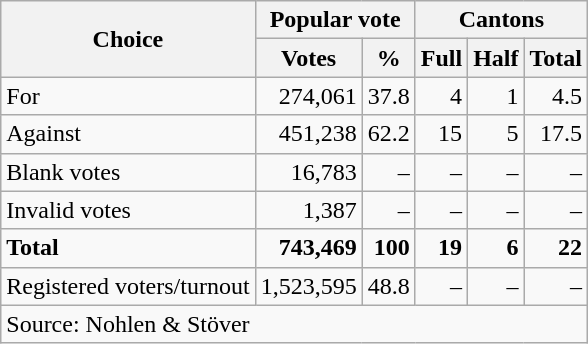<table class=wikitable style=text-align:right>
<tr>
<th rowspan=2>Choice</th>
<th colspan=2>Popular vote</th>
<th colspan=3>Cantons</th>
</tr>
<tr>
<th>Votes</th>
<th>%</th>
<th>Full</th>
<th>Half</th>
<th>Total</th>
</tr>
<tr>
<td align=left>For</td>
<td>274,061</td>
<td>37.8</td>
<td>4</td>
<td>1</td>
<td>4.5</td>
</tr>
<tr>
<td align=left>Against</td>
<td>451,238</td>
<td>62.2</td>
<td>15</td>
<td>5</td>
<td>17.5</td>
</tr>
<tr>
<td align=left>Blank votes</td>
<td>16,783</td>
<td>–</td>
<td>–</td>
<td>–</td>
<td>–</td>
</tr>
<tr>
<td align=left>Invalid votes</td>
<td>1,387</td>
<td>–</td>
<td>–</td>
<td>–</td>
<td>–</td>
</tr>
<tr>
<td align=left><strong>Total</strong></td>
<td><strong>743,469</strong></td>
<td><strong>100</strong></td>
<td><strong>19</strong></td>
<td><strong>6</strong></td>
<td><strong>22</strong></td>
</tr>
<tr>
<td align=left>Registered voters/turnout</td>
<td>1,523,595</td>
<td>48.8</td>
<td>–</td>
<td>–</td>
<td>–</td>
</tr>
<tr>
<td align=left colspan=6>Source: Nohlen & Stöver</td>
</tr>
</table>
